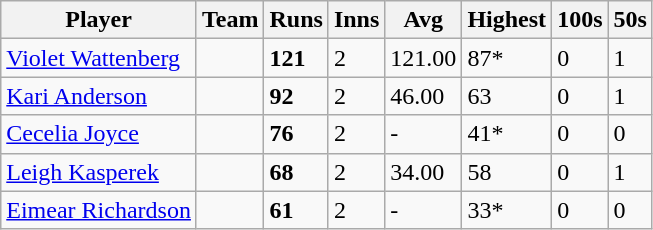<table class="wikitable">
<tr>
<th>Player</th>
<th>Team</th>
<th>Runs</th>
<th>Inns</th>
<th>Avg</th>
<th>Highest</th>
<th>100s</th>
<th>50s</th>
</tr>
<tr>
<td><a href='#'>Violet Wattenberg</a></td>
<td></td>
<td><strong>121</strong></td>
<td>2</td>
<td>121.00</td>
<td>87*</td>
<td>0</td>
<td>1</td>
</tr>
<tr>
<td><a href='#'>Kari Anderson</a></td>
<td></td>
<td><strong>92</strong></td>
<td>2</td>
<td>46.00</td>
<td>63</td>
<td>0</td>
<td>1</td>
</tr>
<tr>
<td><a href='#'>Cecelia Joyce</a></td>
<td></td>
<td><strong>76</strong></td>
<td>2</td>
<td>-</td>
<td>41*</td>
<td>0</td>
<td>0</td>
</tr>
<tr>
<td><a href='#'>Leigh Kasperek</a></td>
<td></td>
<td><strong>68</strong></td>
<td>2</td>
<td>34.00</td>
<td>58</td>
<td>0</td>
<td>1</td>
</tr>
<tr>
<td><a href='#'>Eimear Richardson</a></td>
<td></td>
<td><strong>61</strong></td>
<td>2</td>
<td>-</td>
<td>33*</td>
<td>0</td>
<td>0</td>
</tr>
</table>
